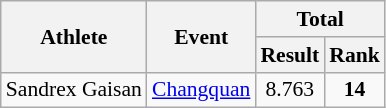<table class=wikitable style="font-size:90%">
<tr>
<th rowspan="2">Athlete</th>
<th rowspan="2">Event</th>
<th colspan=2>Total</th>
</tr>
<tr>
<th>Result</th>
<th>Rank</th>
</tr>
<tr>
<td>Sandrex Gaisan</td>
<td><a href='#'>Changquan</a></td>
<td align=center>8.763</td>
<td align=center><strong>14</strong></td>
</tr>
</table>
